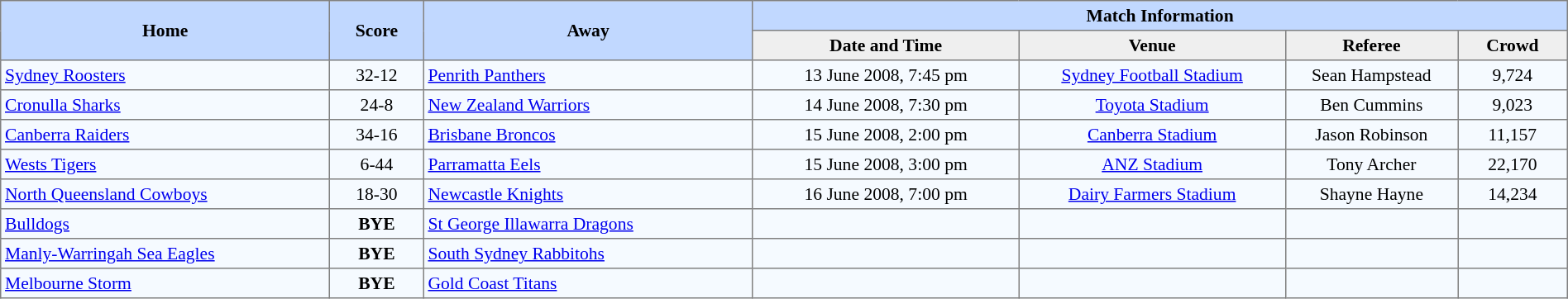<table border=1 style="border-collapse:collapse; font-size:90%;" cellpadding=3 cellspacing=0 width=100%>
<tr bgcolor=#C1D8FF>
<th rowspan=2 width=21%>Home</th>
<th rowspan=2 width=6%>Score</th>
<th rowspan=2 width=21%>Away</th>
<th colspan=6>Match Information</th>
</tr>
<tr bgcolor=#EFEFEF>
<th width=17%>Date and Time</th>
<th width=17%>Venue</th>
<th width=11%>Referee</th>
<th width=7%>Crowd</th>
</tr>
<tr align=center bgcolor=#F5FAFF>
<td align=left> <a href='#'>Sydney Roosters</a></td>
<td>32-12</td>
<td align=left> <a href='#'>Penrith Panthers</a></td>
<td>13 June 2008, 7:45 pm</td>
<td><a href='#'>Sydney Football Stadium</a></td>
<td>Sean Hampstead</td>
<td>9,724</td>
</tr>
<tr align=center bgcolor=#F5FAFF>
<td align=left> <a href='#'>Cronulla Sharks</a></td>
<td>24-8</td>
<td align=left> <a href='#'>New Zealand Warriors</a></td>
<td>14 June 2008, 7:30 pm</td>
<td><a href='#'>Toyota Stadium</a></td>
<td>Ben Cummins</td>
<td>9,023</td>
</tr>
<tr align=center bgcolor=#F5FAFF>
<td align=left> <a href='#'>Canberra Raiders</a></td>
<td>34-16</td>
<td align=left> <a href='#'>Brisbane Broncos</a></td>
<td>15 June 2008, 2:00 pm</td>
<td><a href='#'>Canberra Stadium</a></td>
<td>Jason Robinson</td>
<td>11,157</td>
</tr>
<tr align=center bgcolor=#F5FAFF>
<td align=left> <a href='#'>Wests Tigers</a></td>
<td>6-44</td>
<td align=left> <a href='#'>Parramatta Eels</a></td>
<td>15 June 2008, 3:00 pm</td>
<td><a href='#'>ANZ Stadium</a></td>
<td>Tony Archer</td>
<td>22,170</td>
</tr>
<tr align=center bgcolor=#F5FAFF>
<td align=left> <a href='#'>North Queensland Cowboys</a></td>
<td>18-30</td>
<td align=left> <a href='#'>Newcastle Knights</a></td>
<td>16 June 2008, 7:00 pm</td>
<td><a href='#'>Dairy Farmers Stadium</a></td>
<td>Shayne Hayne</td>
<td>14,234</td>
</tr>
<tr align=center bgcolor=#F5FAFF>
<td align=left> <a href='#'>Bulldogs</a></td>
<td><strong>BYE</strong></td>
<td align=left> <a href='#'>St George Illawarra Dragons</a></td>
<td></td>
<td></td>
<td></td>
<td></td>
</tr>
<tr align=center bgcolor=#F5FAFF>
<td align=left> <a href='#'>Manly-Warringah Sea Eagles</a></td>
<td><strong>BYE</strong></td>
<td align=left> <a href='#'>South Sydney Rabbitohs</a></td>
<td></td>
<td></td>
<td></td>
<td></td>
</tr>
<tr align=center bgcolor=#F5FAFF>
<td align=left> <a href='#'>Melbourne Storm</a></td>
<td><strong>BYE</strong></td>
<td align=left> <a href='#'>Gold Coast Titans</a></td>
<td></td>
<td></td>
<td></td>
<td></td>
</tr>
</table>
